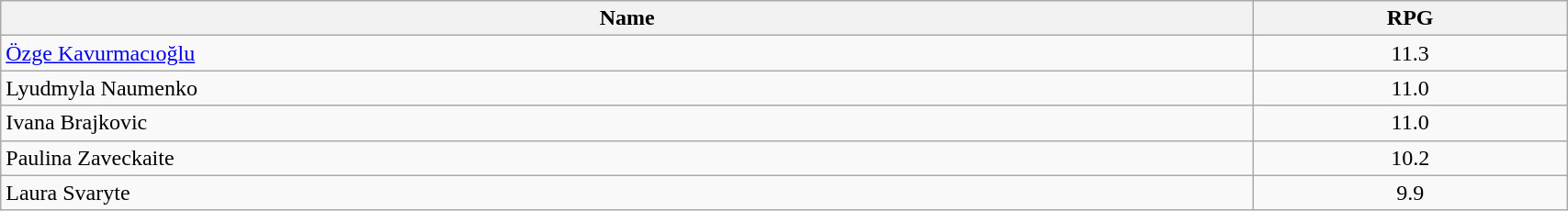<table class=wikitable width="90%">
<tr>
<th width="80%">Name</th>
<th width="20%">RPG</th>
</tr>
<tr>
<td> <a href='#'>Özge Kavurmacıoğlu</a></td>
<td align=center>11.3</td>
</tr>
<tr>
<td> Lyudmyla Naumenko</td>
<td align=center>11.0</td>
</tr>
<tr>
<td> Ivana Brajkovic</td>
<td align=center>11.0</td>
</tr>
<tr>
<td> Paulina Zaveckaite</td>
<td align=center>10.2</td>
</tr>
<tr>
<td> Laura Svaryte</td>
<td align=center>9.9</td>
</tr>
</table>
